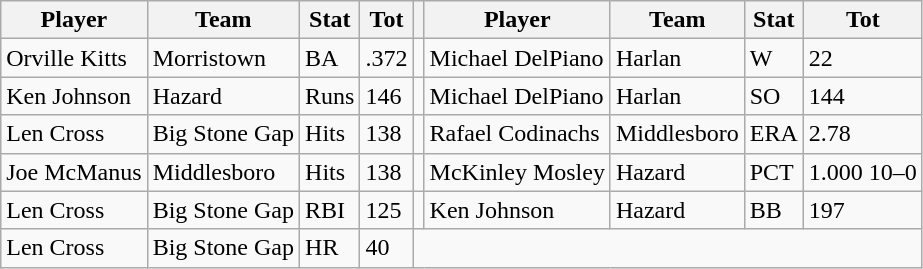<table class="wikitable">
<tr>
<th>Player</th>
<th>Team</th>
<th>Stat</th>
<th>Tot</th>
<th></th>
<th>Player</th>
<th>Team</th>
<th>Stat</th>
<th>Tot</th>
</tr>
<tr>
<td>Orville Kitts</td>
<td>Morristown</td>
<td>BA</td>
<td>.372</td>
<td></td>
<td>Michael DelPiano</td>
<td>Harlan</td>
<td>W</td>
<td>22</td>
</tr>
<tr>
<td>Ken Johnson</td>
<td>Hazard</td>
<td>Runs</td>
<td>146</td>
<td></td>
<td>Michael DelPiano</td>
<td>Harlan</td>
<td>SO</td>
<td>144</td>
</tr>
<tr>
<td>Len Cross</td>
<td>Big Stone Gap</td>
<td>Hits</td>
<td>138</td>
<td></td>
<td>Rafael Codinachs</td>
<td>Middlesboro</td>
<td>ERA</td>
<td>2.78</td>
</tr>
<tr>
<td>Joe McManus</td>
<td>Middlesboro</td>
<td>Hits</td>
<td>138</td>
<td></td>
<td>McKinley Mosley</td>
<td>Hazard</td>
<td>PCT</td>
<td>1.000 10–0</td>
</tr>
<tr>
<td>Len Cross</td>
<td>Big Stone Gap</td>
<td>RBI</td>
<td>125</td>
<td></td>
<td>Ken Johnson</td>
<td>Hazard</td>
<td>BB</td>
<td>197</td>
</tr>
<tr>
<td>Len Cross</td>
<td>Big Stone Gap</td>
<td>HR</td>
<td>40</td>
</tr>
</table>
